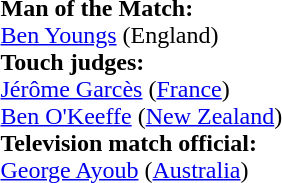<table style="width:100%">
<tr>
<td><br><strong>Man of the Match:</strong>
<br><a href='#'>Ben Youngs</a> (England)<br><strong>Touch judges:</strong>
<br><a href='#'>Jérôme Garcès</a> (<a href='#'>France</a>)
<br><a href='#'>Ben O'Keeffe</a> (<a href='#'>New Zealand</a>)
<br><strong>Television match official:</strong>
<br><a href='#'>George Ayoub</a> (<a href='#'>Australia</a>)</td>
</tr>
</table>
